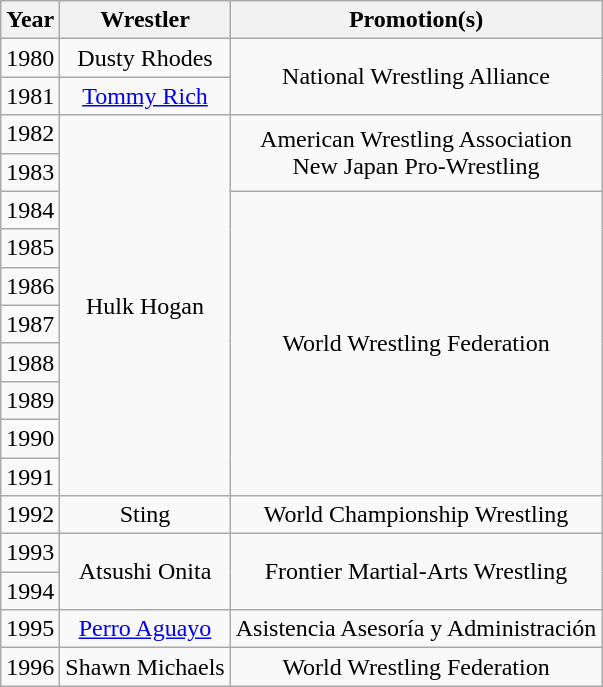<table class="wikitable sortable" style="text-align: center">
<tr>
<th>Year</th>
<th>Wrestler</th>
<th>Promotion(s)</th>
</tr>
<tr>
<td>1980</td>
<td>Dusty Rhodes</td>
<td rowspan=2>National Wrestling Alliance</td>
</tr>
<tr>
<td>1981</td>
<td><a href='#'>Tommy Rich</a></td>
</tr>
<tr>
<td>1982</td>
<td rowspan=10>Hulk Hogan</td>
<td rowspan=2>American Wrestling Association<br>New Japan Pro-Wrestling</td>
</tr>
<tr>
<td>1983</td>
</tr>
<tr>
<td>1984</td>
<td rowspan=8>World Wrestling Federation</td>
</tr>
<tr>
<td>1985</td>
</tr>
<tr>
<td>1986</td>
</tr>
<tr>
<td>1987</td>
</tr>
<tr>
<td>1988</td>
</tr>
<tr>
<td>1989</td>
</tr>
<tr>
<td>1990</td>
</tr>
<tr>
<td>1991</td>
</tr>
<tr>
<td>1992</td>
<td>Sting</td>
<td>World Championship Wrestling</td>
</tr>
<tr>
<td>1993</td>
<td rowspan=2>Atsushi Onita</td>
<td rowspan=2>Frontier Martial-Arts Wrestling</td>
</tr>
<tr>
<td>1994</td>
</tr>
<tr>
<td>1995</td>
<td><a href='#'>Perro Aguayo</a></td>
<td>Asistencia Asesoría y Administración</td>
</tr>
<tr>
<td>1996</td>
<td>Shawn Michaels</td>
<td>World Wrestling Federation</td>
</tr>
</table>
